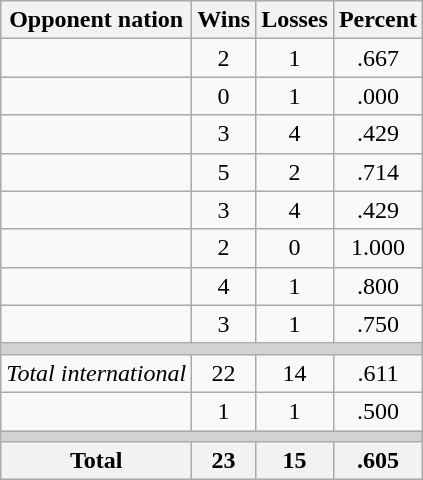<table class=wikitable>
<tr>
<th>Opponent nation</th>
<th>Wins</th>
<th>Losses</th>
<th>Percent</th>
</tr>
<tr align=center>
<td align=left></td>
<td>2</td>
<td>1</td>
<td>.667</td>
</tr>
<tr align=center>
<td align=left></td>
<td>0</td>
<td>1</td>
<td>.000</td>
</tr>
<tr align=center>
<td align=left></td>
<td>3</td>
<td>4</td>
<td>.429</td>
</tr>
<tr align=center>
<td align=left></td>
<td>5</td>
<td>2</td>
<td>.714</td>
</tr>
<tr align=center>
<td align=left></td>
<td>3</td>
<td>4</td>
<td>.429</td>
</tr>
<tr align=center>
<td align=left></td>
<td>2</td>
<td>0</td>
<td>1.000</td>
</tr>
<tr align=center>
<td align=left></td>
<td>4</td>
<td>1</td>
<td>.800</td>
</tr>
<tr align=center>
<td align=left></td>
<td>3</td>
<td>1</td>
<td>.750</td>
</tr>
<tr>
<td colspan=4 bgcolor=lightgray></td>
</tr>
<tr align=center>
<td align=left><em>Total international</em></td>
<td>22</td>
<td>14</td>
<td>.611</td>
</tr>
<tr align=center>
<td align=left></td>
<td>1</td>
<td>1</td>
<td>.500</td>
</tr>
<tr>
<td colspan=4 bgcolor=lightgray></td>
</tr>
<tr>
<th>Total</th>
<th>23</th>
<th>15</th>
<th>.605</th>
</tr>
</table>
